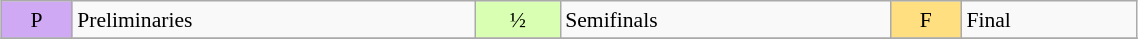<table class="wikitable" style="margin:0.5em auto; font-size:90%; line-height:1.25em;" width=60%;>
<tr>
<td style="background-color:#D0A9F5;text-align:center;">P</td>
<td>Preliminaries</td>
<td style="background-color:#D9FFB2;text-align:center;">½</td>
<td>Semifinals</td>
<td style="background-color:#FFDF80;text-align:center;">F</td>
<td>Final</td>
</tr>
<tr>
</tr>
</table>
